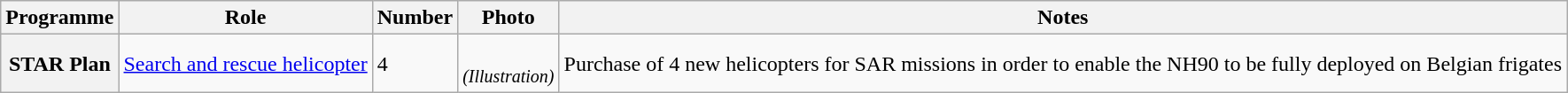<table class="wikitable">
<tr>
<th>Programme</th>
<th>Role</th>
<th>Number</th>
<th>Photo</th>
<th>Notes</th>
</tr>
<tr>
<th><strong>STAR Plan</strong></th>
<td><a href='#'>Search and rescue helicopter</a></td>
<td>4</td>
<td><small><em></em></small><br><small><em>(Illustration)</em></small></td>
<td>Purchase of 4 new helicopters for SAR missions in order to enable the NH90 to be fully deployed on Belgian frigates </td>
</tr>
</table>
